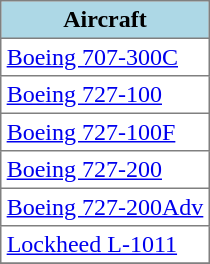<table class="toccolours" border="1" cellpadding="3" style="margin:1em auto; white-space:nowrap; border-collapse:collapse">
<tr bgcolor=lightblue>
<th>Aircraft</th>
</tr>
<tr>
<td><a href='#'>Boeing 707-300C</a></td>
</tr>
<tr>
<td><a href='#'>Boeing 727-100</a></td>
</tr>
<tr>
<td><a href='#'>Boeing 727-100F</a></td>
</tr>
<tr>
<td><a href='#'>Boeing 727-200</a></td>
</tr>
<tr>
<td><a href='#'>Boeing 727-200Adv</a></td>
</tr>
<tr>
<td><a href='#'>Lockheed L-1011</a></td>
</tr>
<tr>
</tr>
</table>
